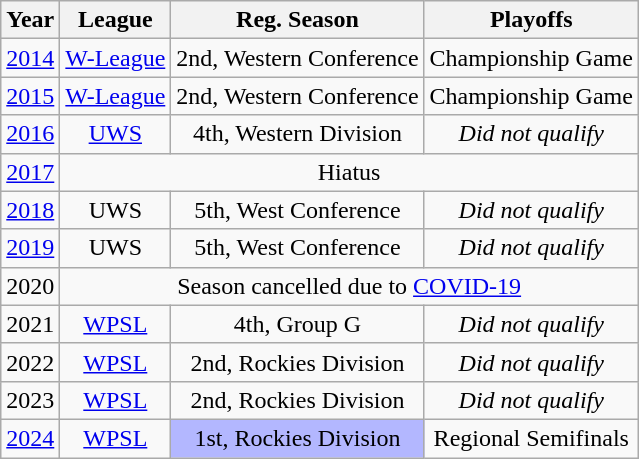<table class="wikitable" style="text-align:center">
<tr>
<th>Year</th>
<th>League</th>
<th>Reg. Season</th>
<th>Playoffs</th>
</tr>
<tr>
<td><a href='#'>2014</a></td>
<td><a href='#'>W-League</a></td>
<td>2nd, Western Conference</td>
<td>Championship Game</td>
</tr>
<tr>
<td><a href='#'>2015</a></td>
<td><a href='#'>W-League</a></td>
<td>2nd, Western Conference</td>
<td>Championship Game</td>
</tr>
<tr>
<td><a href='#'>2016</a></td>
<td><a href='#'>UWS</a></td>
<td>4th, Western Division</td>
<td><em>Did not qualify</em></td>
</tr>
<tr>
<td><a href='#'>2017</a></td>
<td colspan=3>Hiatus</td>
</tr>
<tr>
<td><a href='#'>2018</a></td>
<td>UWS</td>
<td>5th, West Conference</td>
<td><em>Did not qualify</em></td>
</tr>
<tr>
<td><a href='#'>2019</a></td>
<td>UWS</td>
<td>5th, West Conference</td>
<td><em>Did not qualify</em></td>
</tr>
<tr>
<td>2020</td>
<td colspan=3 style=text-align:center>Season cancelled due to <a href='#'>COVID-19</a></td>
</tr>
<tr>
<td>2021</td>
<td><a href='#'>WPSL</a></td>
<td>4th, Group G</td>
<td><em>Did not qualify</em></td>
</tr>
<tr>
<td>2022</td>
<td><a href='#'>WPSL</a></td>
<td>2nd, Rockies Division</td>
<td><em>Did not qualify</em></td>
</tr>
<tr>
<td>2023</td>
<td><a href='#'>WPSL</a></td>
<td>2nd, Rockies Division</td>
<td><em>Did not qualify</em></td>
</tr>
<tr>
<td><a href='#'>2024</a></td>
<td><a href='#'>WPSL</a></td>
<td bgcolor="B3B7FF">1st, Rockies Division</td>
<td>Regional Semifinals</td>
</tr>
</table>
